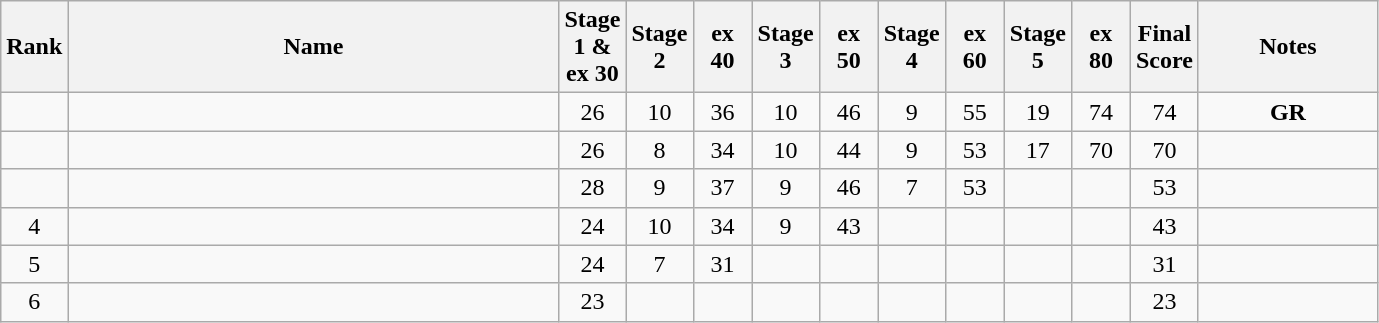<table class="wikitable sortable" style="text-align:center">
<tr>
<th>Rank</th>
<th style="width:20em;">Name</th>
<th style="width:2em;">Stage 1 & ex 30</th>
<th style="width:2em;">Stage 2</th>
<th style="width:2em;">ex 40</th>
<th style="width:2em;">Stage 3</th>
<th style="width:2em;">ex 50</th>
<th style="width:2em;">Stage 4</th>
<th style="width:2em;">ex 60</th>
<th style="width:2em;">Stage 5</th>
<th style="width:2em;">ex 80</th>
<th style="width:2em;">Final Score</th>
<th style="width:7em;">Notes</th>
</tr>
<tr>
<td></td>
<td align=left></td>
<td>26</td>
<td>10</td>
<td>36</td>
<td>10</td>
<td>46</td>
<td>9</td>
<td>55</td>
<td>19</td>
<td>74</td>
<td>74</td>
<td><strong>GR</strong></td>
</tr>
<tr>
<td></td>
<td align=left></td>
<td>26</td>
<td>8</td>
<td>34</td>
<td>10</td>
<td>44</td>
<td>9</td>
<td>53</td>
<td>17</td>
<td>70</td>
<td>70</td>
<td></td>
</tr>
<tr>
<td></td>
<td align=left></td>
<td>28</td>
<td>9</td>
<td>37</td>
<td>9</td>
<td>46</td>
<td>7</td>
<td>53</td>
<td></td>
<td></td>
<td>53</td>
<td></td>
</tr>
<tr>
<td>4</td>
<td align=left></td>
<td>24</td>
<td>10</td>
<td>34</td>
<td>9</td>
<td>43</td>
<td></td>
<td></td>
<td></td>
<td></td>
<td>43</td>
<td></td>
</tr>
<tr>
<td>5</td>
<td align=left></td>
<td>24</td>
<td>7</td>
<td>31</td>
<td></td>
<td></td>
<td></td>
<td></td>
<td></td>
<td></td>
<td>31</td>
<td></td>
</tr>
<tr>
<td>6</td>
<td align=left></td>
<td>23</td>
<td></td>
<td></td>
<td></td>
<td></td>
<td></td>
<td></td>
<td></td>
<td></td>
<td>23</td>
<td></td>
</tr>
</table>
